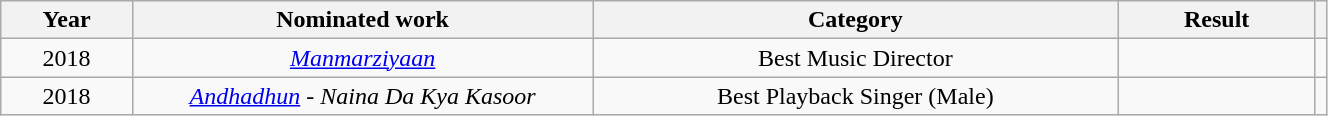<table width="70%" class="wikitable plainrowheaders sortable">
<tr>
<th width="10%">Year</th>
<th width="35%">Nominated work</th>
<th width="40%">Category</th>
<th width="15%">Result</th>
<th scope="col" class="unsortable"></th>
</tr>
<tr>
<td align="center">2018</td>
<td align="center"><em><a href='#'>Manmarziyaan</a></em></td>
<td align="center">Best Music Director</td>
<td></td>
<td style="text-align:center;"></td>
</tr>
<tr>
<td align="center">2018</td>
<td align="center"><em><a href='#'>Andhadhun</a> - Naina Da Kya Kasoor</em></td>
<td align="center">Best Playback Singer (Male)</td>
<td></td>
<td style="text-align:center;"></td>
</tr>
</table>
